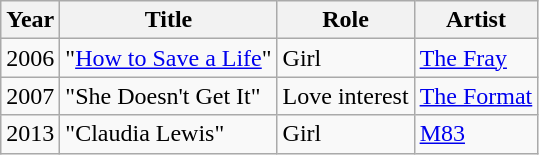<table class="wikitable">
<tr>
<th>Year</th>
<th>Title</th>
<th>Role</th>
<th>Artist</th>
</tr>
<tr>
<td>2006</td>
<td>"<a href='#'>How to Save a Life</a>"</td>
<td>Girl</td>
<td><a href='#'>The Fray</a></td>
</tr>
<tr>
<td>2007</td>
<td>"She Doesn't Get It"</td>
<td>Love interest</td>
<td><a href='#'>The Format</a></td>
</tr>
<tr>
<td>2013</td>
<td>"Claudia Lewis"</td>
<td>Girl</td>
<td><a href='#'>M83</a></td>
</tr>
</table>
